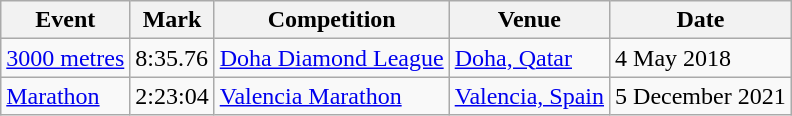<table class=wikitable>
<tr>
<th>Event</th>
<th>Mark</th>
<th>Competition</th>
<th>Venue</th>
<th>Date</th>
</tr>
<tr>
<td><a href='#'>3000 metres</a></td>
<td>8:35.76</td>
<td><a href='#'>Doha Diamond League</a></td>
<td><a href='#'>Doha, Qatar</a></td>
<td>4 May 2018</td>
</tr>
<tr>
<td><a href='#'>Marathon</a></td>
<td>2:23:04</td>
<td><a href='#'>Valencia Marathon</a></td>
<td><a href='#'>Valencia, Spain</a></td>
<td>5 December 2021</td>
</tr>
</table>
